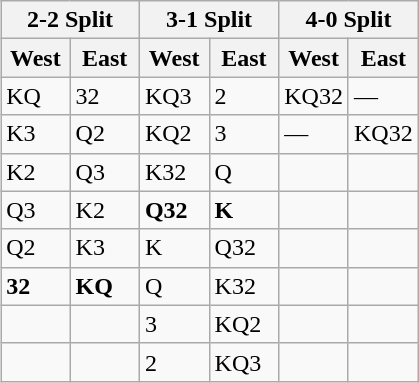<table class="wikitable" style="float:right; margin-top:10px; margin-left:20px;">
<tr>
<th colspan=2>2-2 Split</th>
<th colspan=2>3-1 Split</th>
<th colspan=2>4-0 Split</th>
</tr>
<tr>
<th width=16.6%>West</th>
<th width=16.6%>East</th>
<th width=16.7%>West</th>
<th width=16.7%>East</th>
<th width=16.7%>West</th>
<th width=16.7%>East</th>
</tr>
<tr>
<td>KQ</td>
<td>32</td>
<td>KQ3</td>
<td>2</td>
<td>KQ32</td>
<td>—</td>
</tr>
<tr>
<td>K3</td>
<td>Q2</td>
<td>KQ2</td>
<td>3</td>
<td>—</td>
<td>KQ32</td>
</tr>
<tr>
<td>K2</td>
<td>Q3</td>
<td>K32</td>
<td>Q</td>
<td></td>
<td></td>
</tr>
<tr>
<td>Q3</td>
<td>K2</td>
<td><strong>Q32</strong></td>
<td><strong>K</strong></td>
<td></td>
<td></td>
</tr>
<tr>
<td>Q2</td>
<td>K3</td>
<td>K</td>
<td>Q32</td>
<td></td>
<td></td>
</tr>
<tr>
<td><strong>32</strong></td>
<td><strong>KQ</strong></td>
<td>Q</td>
<td>K32</td>
<td></td>
<td></td>
</tr>
<tr>
<td></td>
<td></td>
<td>3</td>
<td>KQ2</td>
<td></td>
<td></td>
</tr>
<tr>
<td></td>
<td></td>
<td>2</td>
<td>KQ3</td>
<td></td>
<td></td>
</tr>
</table>
